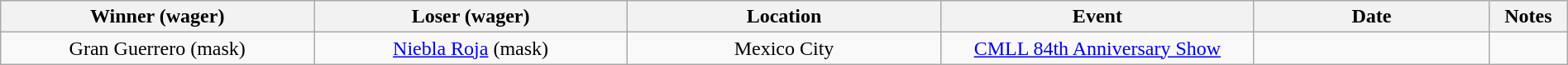<table class="wikitable sortable" width=100%  style="text-align: center">
<tr>
<th width=20% scope="col">Winner (wager)</th>
<th width=20% scope="col">Loser (wager)</th>
<th width=20% scope="col">Location</th>
<th width=20% scope="col">Event</th>
<th width=15% scope="col">Date</th>
<th class="unsortable" width=5% scope="col">Notes</th>
</tr>
<tr>
<td>Gran Guerrero (mask)</td>
<td><a href='#'>Niebla Roja</a> (mask)</td>
<td>Mexico City</td>
<td><a href='#'>CMLL 84th Anniversary Show</a></td>
<td></td>
<td></td>
</tr>
</table>
